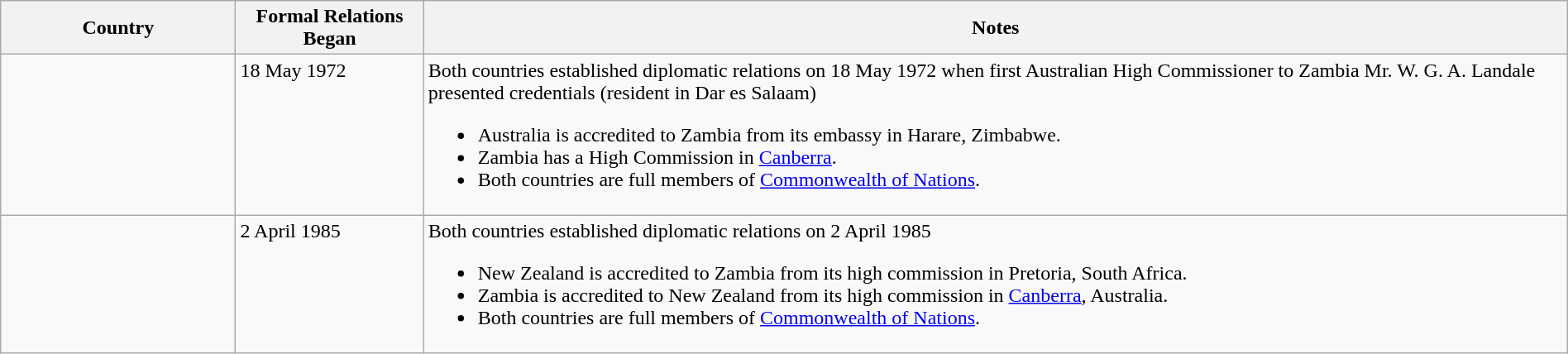<table class="wikitable sortable" style="width:100%; margin:auto;">
<tr>
<th style="width:15%;">Country</th>
<th style="width:12%;">Formal Relations Began</th>
<th>Notes</th>
</tr>
<tr valign="top">
<td></td>
<td>18 May 1972</td>
<td>Both countries established diplomatic relations on 18 May 1972 when first Australian High Commissioner to Zambia Mr. W. G. A. Landale presented credentials (resident in Dar es Salaam)<br><ul><li>Australia is accredited to Zambia from its embassy in Harare, Zimbabwe.</li><li>Zambia has a High Commission in <a href='#'>Canberra</a>.</li><li>Both countries are full members of <a href='#'>Commonwealth of Nations</a>.</li></ul></td>
</tr>
<tr valign="top">
<td></td>
<td>2 April 1985</td>
<td>Both countries established diplomatic relations on 2 April 1985<br><ul><li>New Zealand is accredited to Zambia from its high commission in Pretoria, South Africa.</li><li>Zambia is accredited to New Zealand from its high commission in <a href='#'>Canberra</a>, Australia.</li><li>Both countries are full members of <a href='#'>Commonwealth of Nations</a>.</li></ul></td>
</tr>
</table>
